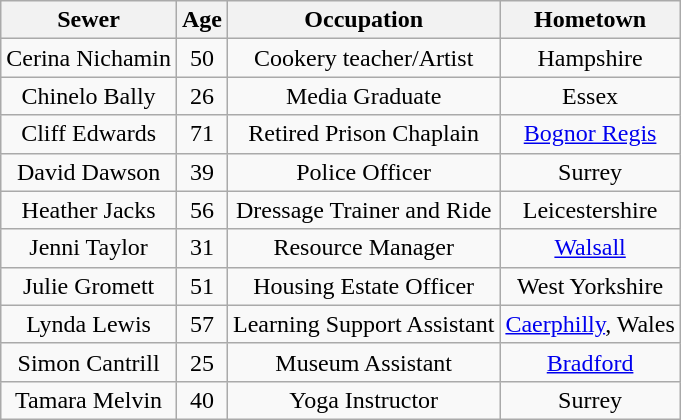<table class="wikitable" style="text-align:center">
<tr>
<th>Sewer</th>
<th>Age</th>
<th>Occupation</th>
<th>Hometown</th>
</tr>
<tr>
<td>Cerina Nichamin</td>
<td>50</td>
<td>Cookery teacher/Artist</td>
<td>Hampshire</td>
</tr>
<tr>
<td>Chinelo Bally</td>
<td>26</td>
<td>Media Graduate</td>
<td>Essex</td>
</tr>
<tr>
<td>Cliff Edwards</td>
<td>71</td>
<td>Retired Prison Chaplain</td>
<td><a href='#'>Bognor Regis</a></td>
</tr>
<tr>
<td>David Dawson</td>
<td>39</td>
<td>Police Officer</td>
<td>Surrey</td>
</tr>
<tr>
<td>Heather Jacks</td>
<td>56</td>
<td>Dressage Trainer and Ride</td>
<td>Leicestershire</td>
</tr>
<tr>
<td>Jenni Taylor</td>
<td>31</td>
<td>Resource Manager</td>
<td><a href='#'>Walsall</a></td>
</tr>
<tr>
<td>Julie Gromett</td>
<td>51</td>
<td>Housing Estate Officer</td>
<td>West Yorkshire</td>
</tr>
<tr>
<td>Lynda Lewis</td>
<td>57</td>
<td>Learning Support Assistant</td>
<td><a href='#'>Caerphilly</a>, Wales</td>
</tr>
<tr>
<td>Simon Cantrill</td>
<td>25</td>
<td>Museum Assistant</td>
<td><a href='#'>Bradford</a></td>
</tr>
<tr>
<td>Tamara Melvin</td>
<td>40</td>
<td>Yoga Instructor</td>
<td>Surrey</td>
</tr>
</table>
